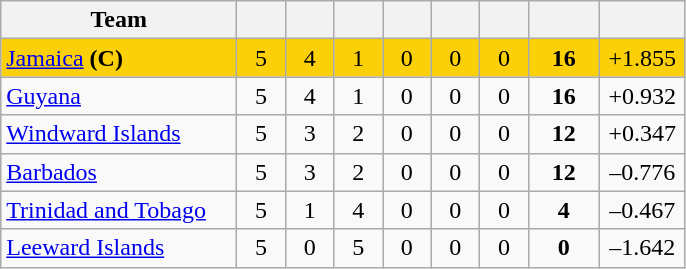<table class="wikitable" style="text-align:center">
<tr>
<th width="150">Team</th>
<th width="25"></th>
<th width="25"></th>
<th width="25"></th>
<th width="25"></th>
<th width="25"></th>
<th width="25"></th>
<th width="40"></th>
<th width="50"></th>
</tr>
<tr style="background:#fbd009">
<td style="text-align:left"><a href='#'>Jamaica</a> <strong>(C)</strong></td>
<td>5</td>
<td>4</td>
<td>1</td>
<td>0</td>
<td>0</td>
<td>0</td>
<td><strong>16</strong></td>
<td>+1.855</td>
</tr>
<tr>
<td style="text-align:left"><a href='#'>Guyana</a></td>
<td>5</td>
<td>4</td>
<td>1</td>
<td>0</td>
<td>0</td>
<td>0</td>
<td><strong>16</strong></td>
<td>+0.932</td>
</tr>
<tr>
<td style="text-align:left"><a href='#'>Windward Islands</a></td>
<td>5</td>
<td>3</td>
<td>2</td>
<td>0</td>
<td>0</td>
<td>0</td>
<td><strong>12</strong></td>
<td>+0.347</td>
</tr>
<tr>
<td style="text-align:left"><a href='#'>Barbados</a></td>
<td>5</td>
<td>3</td>
<td>2</td>
<td>0</td>
<td>0</td>
<td>0</td>
<td><strong>12</strong></td>
<td>–0.776</td>
</tr>
<tr>
<td style="text-align:left"><a href='#'>Trinidad and Tobago</a></td>
<td>5</td>
<td>1</td>
<td>4</td>
<td>0</td>
<td>0</td>
<td>0</td>
<td><strong>4</strong></td>
<td>–0.467</td>
</tr>
<tr>
<td style="text-align:left"><a href='#'>Leeward Islands</a></td>
<td>5</td>
<td>0</td>
<td>5</td>
<td>0</td>
<td>0</td>
<td>0</td>
<td><strong>0</strong></td>
<td>–1.642</td>
</tr>
</table>
